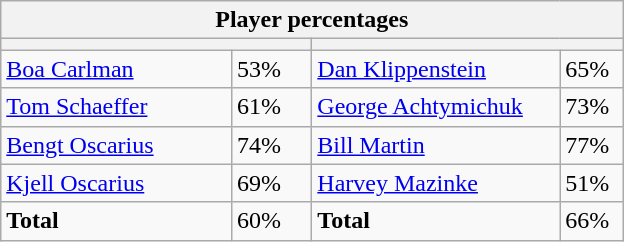<table class="wikitable">
<tr>
<th colspan="4" style="width:400px;">Player percentages</th>
</tr>
<tr>
<th colspan="2" style="width:200px;"></th>
<th colspan="2" style="width:200px;"></th>
</tr>
<tr>
<td><a href='#'>Boa Carlman</a></td>
<td>53%</td>
<td><a href='#'>Dan Klippenstein</a></td>
<td>65%</td>
</tr>
<tr>
<td><a href='#'>Tom Schaeffer</a></td>
<td>61%</td>
<td><a href='#'>George Achtymichuk</a></td>
<td>73%</td>
</tr>
<tr>
<td><a href='#'>Bengt Oscarius</a></td>
<td>74%</td>
<td><a href='#'>Bill Martin</a></td>
<td>77%</td>
</tr>
<tr>
<td><a href='#'>Kjell Oscarius</a></td>
<td>69%</td>
<td><a href='#'>Harvey Mazinke</a></td>
<td>51%</td>
</tr>
<tr>
<td><strong>Total</strong></td>
<td>60%</td>
<td><strong>Total</strong></td>
<td>66%</td>
</tr>
</table>
